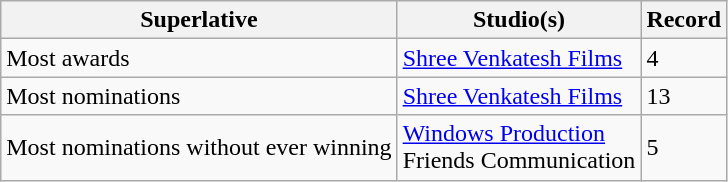<table class="wikitable sortable ">
<tr>
<th>Superlative</th>
<th>Studio(s)</th>
<th>Record</th>
</tr>
<tr>
<td>Most awards</td>
<td><a href='#'>Shree Venkatesh Films</a></td>
<td>4</td>
</tr>
<tr>
<td>Most nominations</td>
<td><a href='#'>Shree Venkatesh Films</a></td>
<td>13</td>
</tr>
<tr>
<td>Most nominations without ever winning</td>
<td><a href='#'>Windows Production</a> <br> Friends Communication</td>
<td>5</td>
</tr>
</table>
